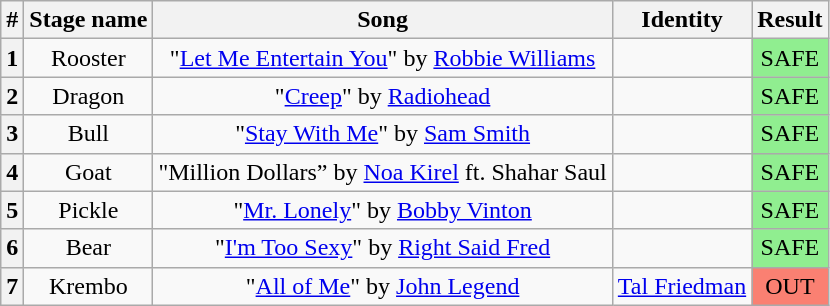<table class="wikitable plainrowheaders" style="text-align: center;">
<tr>
<th>#</th>
<th>Stage name</th>
<th>Song</th>
<th>Identity</th>
<th>Result</th>
</tr>
<tr>
<th>1</th>
<td>Rooster</td>
<td>"<a href='#'>Let Me Entertain You</a>" by <a href='#'>Robbie Williams</a></td>
<td></td>
<td bgcolor="lightgreen">SAFE</td>
</tr>
<tr>
<th>2</th>
<td>Dragon</td>
<td>"<a href='#'>Creep</a>" by <a href='#'>Radiohead</a></td>
<td></td>
<td bgcolor="lightgreen">SAFE</td>
</tr>
<tr>
<th>3</th>
<td>Bull</td>
<td>"<a href='#'>Stay With Me</a>" by <a href='#'>Sam Smith</a></td>
<td></td>
<td bgcolor="lightgreen">SAFE</td>
</tr>
<tr>
<th>4</th>
<td>Goat</td>
<td>"Million Dollars” by <a href='#'>Noa Kirel</a> ft. Shahar Saul</td>
<td></td>
<td bgcolor="lightgreen">SAFE</td>
</tr>
<tr>
<th>5</th>
<td>Pickle</td>
<td>"<a href='#'>Mr. Lonely</a>" by <a href='#'>Bobby Vinton</a></td>
<td></td>
<td bgcolor="lightgreen">SAFE</td>
</tr>
<tr>
<th>6</th>
<td>Bear</td>
<td>"<a href='#'>I'm Too Sexy</a>" by <a href='#'>Right Said Fred</a></td>
<td></td>
<td bgcolor="lightgreen">SAFE</td>
</tr>
<tr>
<th>7</th>
<td>Krembo</td>
<td>"<a href='#'>All of Me</a>" by <a href='#'>John Legend</a></td>
<td><a href='#'>Tal Friedman</a></td>
<td bgcolor="salmon">OUT</td>
</tr>
</table>
